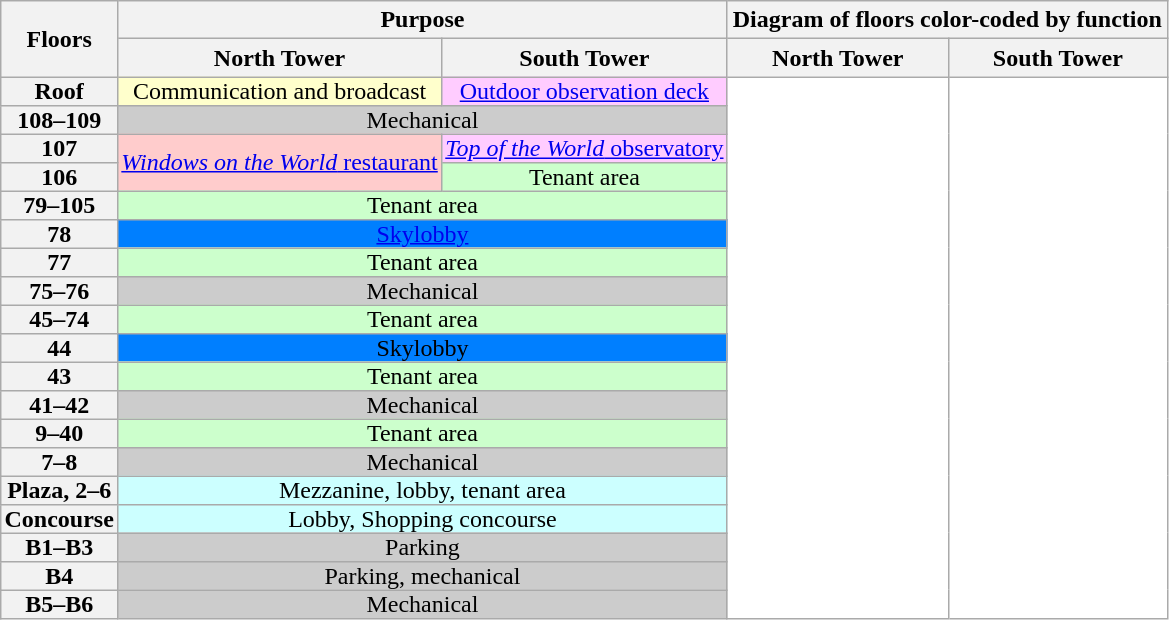<table class="wikitable" style="text-align:center; background:transparent;">
<tr>
<th rowspan="2">Floors</th>
<th colspan="2">Purpose</th>
<th colspan="2">Diagram of floors color-coded by function</th>
</tr>
<tr>
<th>North Tower</th>
<th>South Tower</th>
<th>North Tower</th>
<th>South Tower</th>
</tr>
<tr>
<th style="padding:0 2px;">Roof</th>
<td style="padding:0 2px;background:#ffc;">Communication and broadcast</td>
<td style="padding:0 2px;background:#fcf;"><a href='#'>Outdoor observation deck</a></td>
<td rowspan="19" style="border-right:none; padding-bottom:1.1em; padding-left:1em; vertical-align:bottom;"><br></td>
<td rowspan="19" style="border-right:none; padding-bottom:1.1em; padding-left:1em; vertical-align:bottom;"><br></td>
</tr>
<tr>
<th style="padding:0 2px;">108–109</th>
<td colspan=2; style="padding:0 2px;background:#cccccc;">Mechanical</td>
</tr>
<tr>
<th style="padding:0 2px;">107</th>
<td rowspan=2; style="padding:0 2px;background:#ffcccc;"><a href='#'><em>Windows on the World</em> restaurant</a></td>
<td style="padding:0 2px;background:#fcf;"><a href='#'><em>Top of the World</em> observatory</a></td>
</tr>
<tr>
<th style="padding:0 2px;">106</th>
<td style="padding:0 2px;background:#ccffcc;">Tenant area</td>
</tr>
<tr>
<th style="padding:0 2px;">79–105</th>
<td colspan=2; style="padding:0 2px;background:#ccffcc;">Tenant area</td>
</tr>
<tr>
<th style="padding:0 2px;">78</th>
<td colspan=2; style="padding:0 2px;background:#007fff;"><a href='#'>Skylobby</a></td>
</tr>
<tr>
<th style="padding:0 2px;">77</th>
<td colspan=2; style="padding:0 2px;background:#ccffcc;">Tenant area</td>
</tr>
<tr>
<th style="padding:0 2px;">75–76</th>
<td colspan=2; style="padding:0 2px;background:#cccccc;">Mechanical</td>
</tr>
<tr>
<th style="padding:0 2px;">45–74</th>
<td colspan=2; style="padding:0 2px;background:#ccffcc;">Tenant area</td>
</tr>
<tr>
<th style="padding:0 2px;">44</th>
<td colspan=2; style="padding:0 2px;background:#007fff;">Skylobby</td>
</tr>
<tr>
<th style="padding:0 2px;">43</th>
<td colspan=2; style="padding:0 2px;background:#ccffcc;">Tenant area</td>
</tr>
<tr>
<th style="padding:0 2px;">41–42</th>
<td colspan=2; style="padding:0 2px;background:#cccccc;">Mechanical</td>
</tr>
<tr>
<th style="padding:0 2px;">9–40</th>
<td colspan=2; style="padding:0 2px;background:#ccffcc;">Tenant area</td>
</tr>
<tr>
<th style="padding:0 2px;">7–8</th>
<td colspan=2; style="padding:0 2px;background:#cccccc;">Mechanical</td>
</tr>
<tr>
<th style="padding:0 2px;">Plaza, 2–6</th>
<td colspan=2; style="padding:0 2px;background:#ccffff;">Mezzanine, lobby, tenant area</td>
</tr>
<tr>
<th style="padding:0 2px;">Concourse</th>
<td colspan=2; style="padding:0 2px;background:#ccffff;">Lobby, Shopping concourse</td>
</tr>
<tr>
<th style="padding:0 2px;">B1–B3</th>
<td colspan=2; style="padding:0 2px;background:#cccccc;">Parking</td>
</tr>
<tr>
<th style="padding:0 2px;">B4</th>
<td colspan=2; style="padding:0 2px;background:#cccccc;">Parking, mechanical</td>
</tr>
<tr>
<th style="padding:0 2px;">B5–B6</th>
<td colspan=2; style="padding:0 2px;background:#cccccc;">Mechanical</td>
</tr>
</table>
